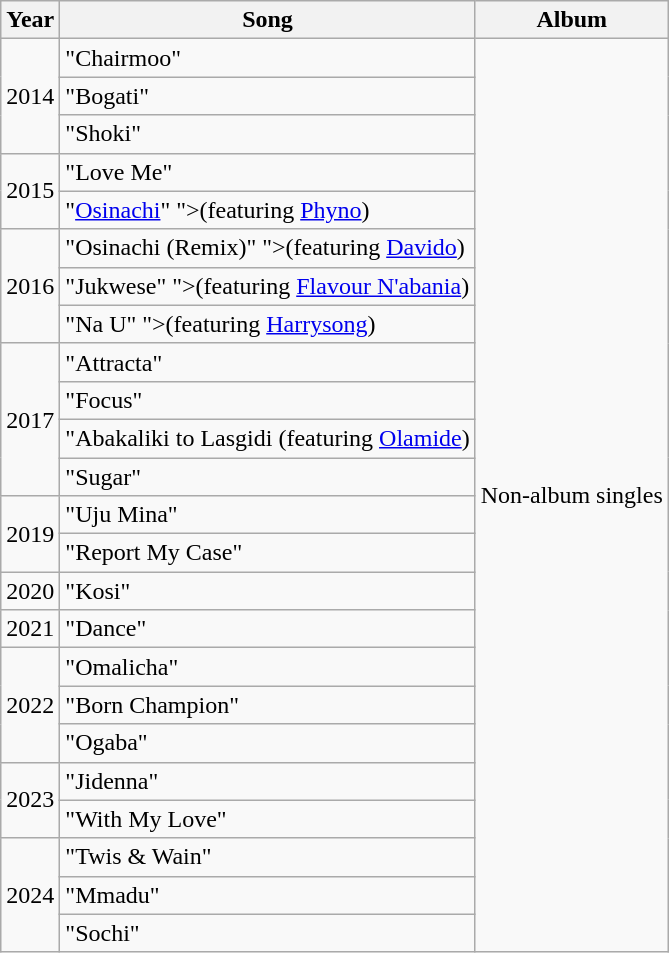<table class="wikitable sortable">
<tr>
<th>Year</th>
<th>Song</th>
<th>Album</th>
</tr>
<tr>
<td rowspan="3">2014</td>
<td>"Chairmoo"</td>
<td rowspan="24">Non-album singles</td>
</tr>
<tr>
<td>"Bogati"</td>
</tr>
<tr>
<td>"Shoki"</td>
</tr>
<tr>
<td rowspan="2">2015</td>
<td>"Love Me"</td>
</tr>
<tr>
<td>"<a href='#'>Osinachi</a>" <span>">(featuring <a href='#'>Phyno</a>)</span></td>
</tr>
<tr>
<td rowspan="3">2016</td>
<td>"Osinachi (Remix)" <span>">(featuring <a href='#'>Davido</a>)</span></td>
</tr>
<tr>
<td>"Jukwese" <span>">(featuring <a href='#'>Flavour N'abania</a>)</span></td>
</tr>
<tr>
<td>"Na U" <span>">(featuring <a href='#'>Harrysong</a>)</span></td>
</tr>
<tr>
<td rowspan="4">2017</td>
<td>"Attracta"</td>
</tr>
<tr>
<td>"Focus"</td>
</tr>
<tr>
<td>"Abakaliki to Lasgidi (featuring <a href='#'>Olamide</a>)</td>
</tr>
<tr>
<td>"Sugar"</td>
</tr>
<tr>
<td rowspan="2">2019</td>
<td>"Uju Mina"</td>
</tr>
<tr>
<td>"Report My Case"</td>
</tr>
<tr>
<td>2020</td>
<td>"Kosi"</td>
</tr>
<tr>
<td>2021</td>
<td>"Dance"</td>
</tr>
<tr>
<td rowspan="3">2022</td>
<td>"Omalicha"</td>
</tr>
<tr>
<td>"Born Champion"</td>
</tr>
<tr>
<td>"Ogaba"</td>
</tr>
<tr>
<td rowspan="2">2023</td>
<td>"Jidenna"</td>
</tr>
<tr>
<td>"With My Love"</td>
</tr>
<tr>
<td rowspan="3">2024</td>
<td>"Twis & Wain"</td>
</tr>
<tr>
<td>"Mmadu"</td>
</tr>
<tr>
<td>"Sochi"</td>
</tr>
</table>
